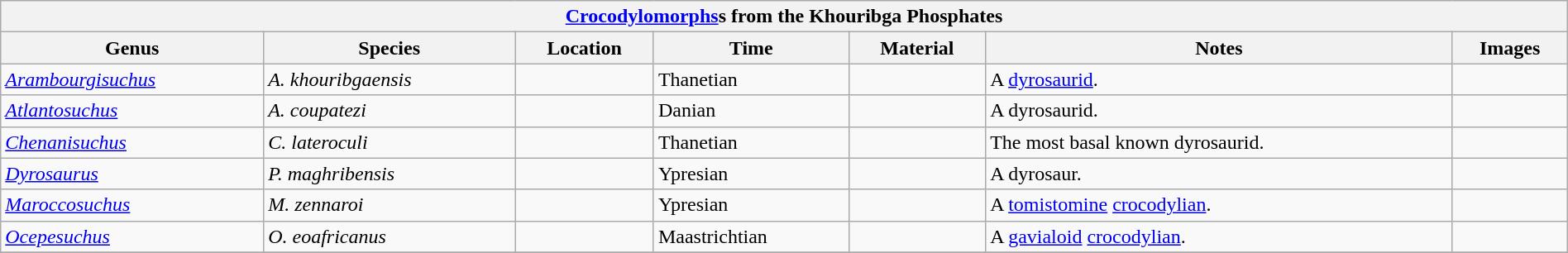<table class="wikitable"  style="margin:auto; width:100%;">
<tr>
<th colspan="7" align="center"><strong><a href='#'>Crocodylomorphs</a>s from the Khouribga Phosphates</strong></th>
</tr>
<tr>
<th>Genus</th>
<th>Species</th>
<th>Location</th>
<th>Time</th>
<th>Material</th>
<th>Notes</th>
<th>Images</th>
</tr>
<tr>
<td><em><a href='#'>Arambourgisuchus</a></em></td>
<td><em>A. khouribgaensis</em></td>
<td></td>
<td>Thanetian</td>
<td></td>
<td>A <a href='#'>dyrosaurid</a>.</td>
<td></td>
</tr>
<tr>
<td><em><a href='#'>Atlantosuchus</a></em></td>
<td><em>A. coupatezi</em></td>
<td></td>
<td>Danian</td>
<td></td>
<td>A dyrosaurid.</td>
<td></td>
</tr>
<tr>
<td><em><a href='#'>Chenanisuchus</a></em></td>
<td><em>C. lateroculi</em></td>
<td></td>
<td>Thanetian</td>
<td></td>
<td>The most basal known dyrosaurid.</td>
<td></td>
</tr>
<tr>
<td><em><a href='#'>Dyrosaurus</a></em></td>
<td><em>P. maghribensis</em></td>
<td></td>
<td>Ypresian</td>
<td></td>
<td>A dyrosaur.</td>
<td></td>
</tr>
<tr>
<td><em><a href='#'>Maroccosuchus</a></em></td>
<td><em>M. zennaroi</em></td>
<td></td>
<td>Ypresian</td>
<td></td>
<td>A <a href='#'>tomistomine</a> <a href='#'>crocodylian</a>.</td>
<td></td>
</tr>
<tr>
<td><em><a href='#'>Ocepesuchus</a></em></td>
<td><em>O. eoafricanus</em></td>
<td></td>
<td>Maastrichtian</td>
<td></td>
<td>A <a href='#'>gavialoid</a> <a href='#'>crocodylian</a>.</td>
<td></td>
</tr>
<tr>
</tr>
</table>
